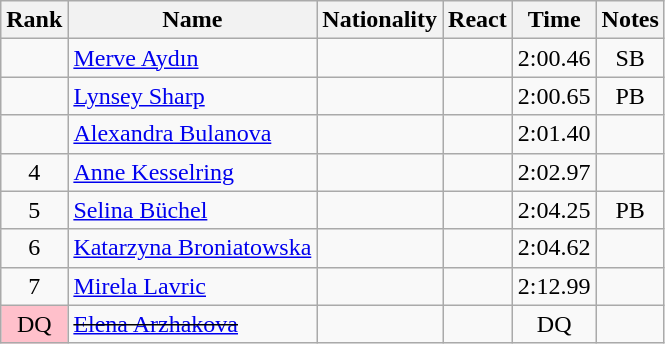<table class="wikitable sortable" style="text-align:center">
<tr>
<th>Rank</th>
<th>Name</th>
<th>Nationality</th>
<th>React</th>
<th>Time</th>
<th>Notes</th>
</tr>
<tr>
<td></td>
<td align="left"><a href='#'>Merve Aydın</a></td>
<td align=left></td>
<td></td>
<td>2:00.46</td>
<td>SB</td>
</tr>
<tr>
<td></td>
<td align="left"><a href='#'>Lynsey Sharp</a></td>
<td align=left></td>
<td></td>
<td>2:00.65</td>
<td>PB</td>
</tr>
<tr>
<td></td>
<td align="left"><a href='#'>Alexandra Bulanova</a></td>
<td align=left></td>
<td></td>
<td>2:01.40</td>
<td></td>
</tr>
<tr>
<td>4</td>
<td align="left"><a href='#'>Anne Kesselring</a></td>
<td align=left></td>
<td></td>
<td>2:02.97</td>
<td></td>
</tr>
<tr>
<td>5</td>
<td align="left"><a href='#'>Selina Büchel</a></td>
<td align=left></td>
<td></td>
<td>2:04.25</td>
<td>PB</td>
</tr>
<tr>
<td>6</td>
<td align="left"><a href='#'>Katarzyna Broniatowska</a></td>
<td align=left></td>
<td></td>
<td>2:04.62</td>
<td></td>
</tr>
<tr>
<td>7</td>
<td align="left"><a href='#'>Mirela Lavric</a></td>
<td align=left></td>
<td></td>
<td>2:12.99</td>
<td></td>
</tr>
<tr>
<td bgcolor="pink">DQ</td>
<td align="left"><del> <a href='#'>Elena Arzhakova</a></del></td>
<td align=left></td>
<td></td>
<td>DQ</td>
<td></td>
</tr>
</table>
